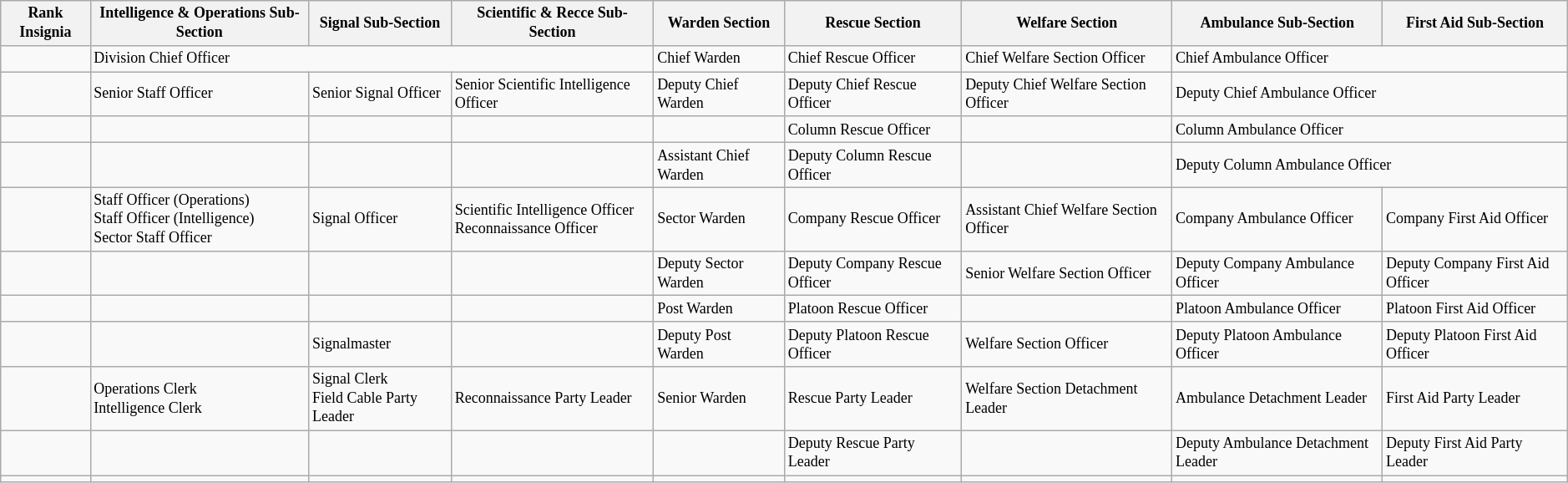<table class="wikitable" style="font-size:75%">
<tr>
<th>Rank Insignia</th>
<th>Intelligence & Operations Sub-Section</th>
<th>Signal Sub-Section</th>
<th>Scientific & Recce Sub-Section</th>
<th>Warden Section</th>
<th>Rescue Section</th>
<th>Welfare Section</th>
<th>Ambulance Sub-Section</th>
<th>First Aid Sub-Section</th>
</tr>
<tr ---->
<td></td>
<td colspan=3>Division Chief Officer</td>
<td>Chief Warden</td>
<td>Chief Rescue Officer</td>
<td>Chief Welfare Section Officer</td>
<td colspan=2>Chief Ambulance Officer</td>
</tr>
<tr ---->
<td></td>
<td>Senior Staff Officer</td>
<td>Senior Signal Officer</td>
<td>Senior Scientific Intelligence Officer</td>
<td>Deputy Chief Warden</td>
<td>Deputy Chief Rescue Officer</td>
<td>Deputy Chief Welfare Section Officer</td>
<td colspan=2>Deputy Chief Ambulance Officer</td>
</tr>
<tr ---->
<td></td>
<td></td>
<td></td>
<td></td>
<td></td>
<td>Column Rescue Officer</td>
<td></td>
<td colspan=2>Column Ambulance Officer</td>
</tr>
<tr ---->
<td></td>
<td></td>
<td></td>
<td></td>
<td>Assistant Chief Warden</td>
<td>Deputy Column Rescue Officer</td>
<td></td>
<td colspan=2>Deputy Column Ambulance Officer</td>
</tr>
<tr ---->
<td></td>
<td>Staff Officer (Operations)<br>Staff Officer (Intelligence)<br>Sector Staff Officer</td>
<td>Signal Officer</td>
<td>Scientific Intelligence Officer<br>Reconnaissance Officer</td>
<td>Sector Warden</td>
<td>Company Rescue Officer</td>
<td>Assistant Chief Welfare Section Officer</td>
<td>Company Ambulance Officer</td>
<td>Company First Aid Officer</td>
</tr>
<tr ---->
<td></td>
<td></td>
<td></td>
<td></td>
<td>Deputy Sector Warden</td>
<td>Deputy Company Rescue Officer</td>
<td>Senior Welfare Section Officer</td>
<td>Deputy Company Ambulance Officer</td>
<td>Deputy Company First Aid Officer</td>
</tr>
<tr ---->
<td></td>
<td></td>
<td></td>
<td></td>
<td>Post Warden</td>
<td>Platoon Rescue Officer</td>
<td></td>
<td>Platoon Ambulance Officer</td>
<td>Platoon First Aid Officer</td>
</tr>
<tr ---->
<td></td>
<td></td>
<td>Signalmaster</td>
<td></td>
<td>Deputy Post Warden</td>
<td>Deputy Platoon Rescue Officer</td>
<td>Welfare Section Officer</td>
<td>Deputy Platoon Ambulance Officer</td>
<td>Deputy Platoon First Aid Officer</td>
</tr>
<tr ---->
<td></td>
<td>Operations Clerk<br>Intelligence Clerk</td>
<td>Signal Clerk<br>Field Cable Party Leader</td>
<td>Reconnaissance Party Leader</td>
<td>Senior Warden</td>
<td>Rescue Party Leader</td>
<td>Welfare Section Detachment Leader</td>
<td>Ambulance Detachment Leader</td>
<td>First Aid Party Leader</td>
</tr>
<tr ---->
<td></td>
<td></td>
<td></td>
<td></td>
<td></td>
<td>Deputy Rescue Party Leader</td>
<td></td>
<td>Deputy Ambulance Detachment Leader</td>
<td>Deputy First Aid Party Leader</td>
</tr>
<tr ---->
<td></td>
<td></td>
<td></td>
<td></td>
<td></td>
<td></td>
<td></td>
<td></td>
<td></td>
</tr>
</table>
